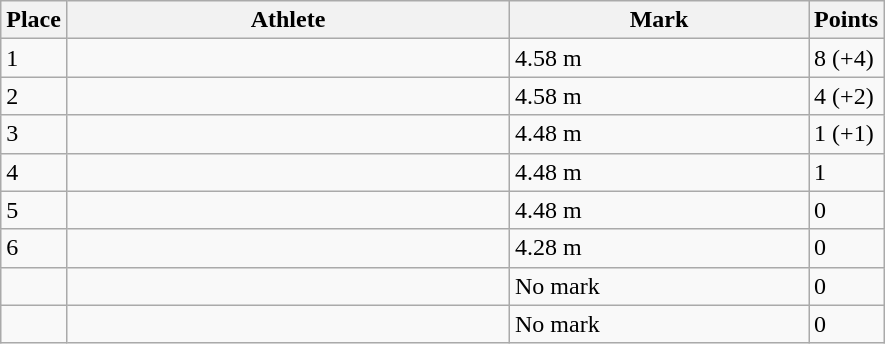<table class="wikitable sortable">
<tr>
<th>Place</th>
<th style="width:18em">Athlete</th>
<th style="width:12em">Mark</th>
<th>Points</th>
</tr>
<tr>
<td>1</td>
<td></td>
<td>4.58 m</td>
<td>8 (+4)</td>
</tr>
<tr>
<td>2</td>
<td></td>
<td>4.58 m</td>
<td>4 (+2)</td>
</tr>
<tr>
<td>3</td>
<td></td>
<td>4.48 m</td>
<td>1 (+1)</td>
</tr>
<tr>
<td>4</td>
<td></td>
<td>4.48 m</td>
<td>1</td>
</tr>
<tr>
<td>5</td>
<td></td>
<td>4.48 m</td>
<td>0</td>
</tr>
<tr>
<td>6</td>
<td></td>
<td>4.28 m</td>
<td>0</td>
</tr>
<tr>
<td data-sort-value="7"></td>
<td></td>
<td data-sort-value="0">No mark</td>
<td>0</td>
</tr>
<tr>
<td data-sort-value="7"></td>
<td></td>
<td data-sort-value="0">No mark</td>
<td>0</td>
</tr>
</table>
